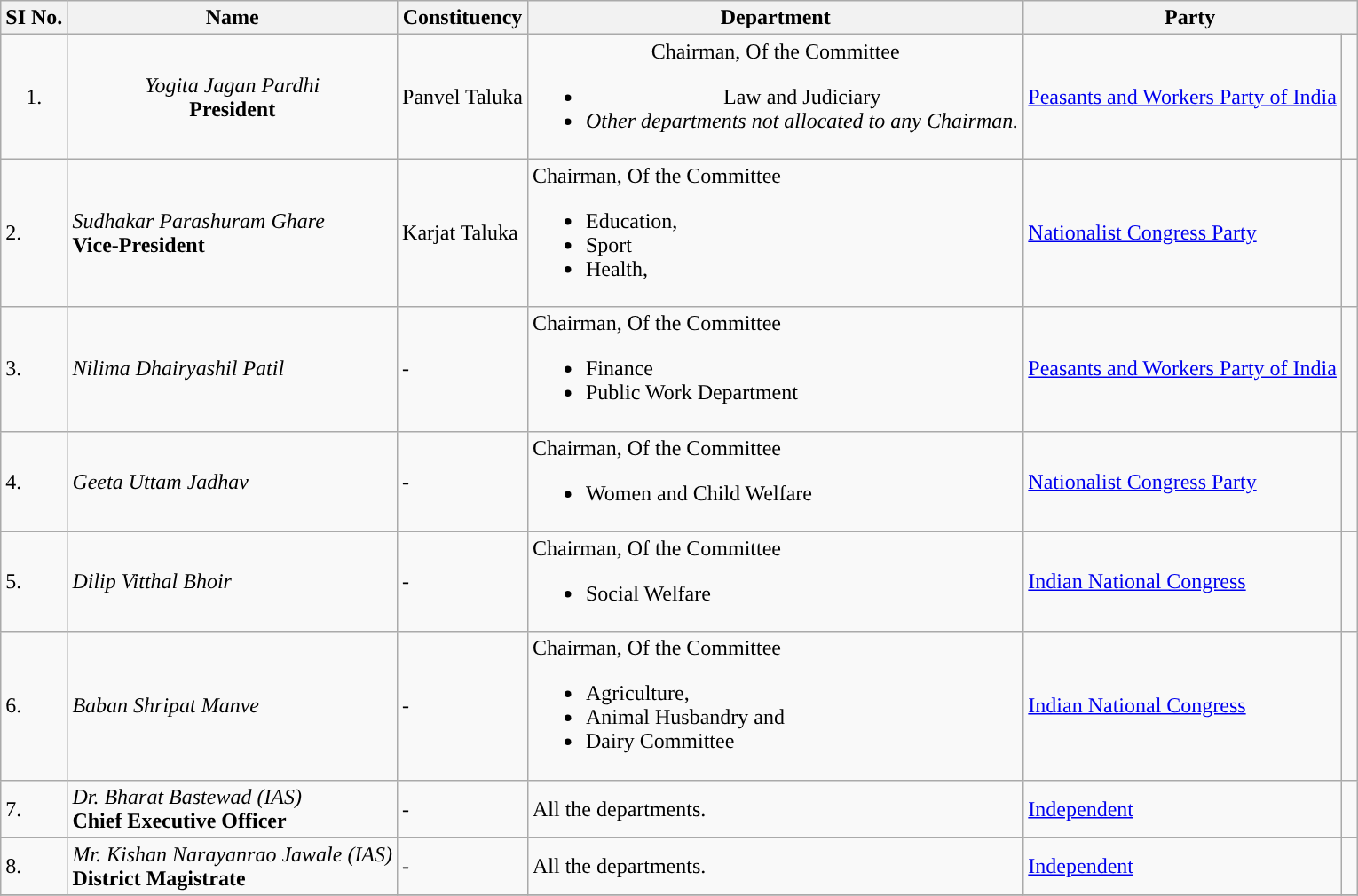<table class="wikitable sortable">
<tr>
<th>SI No.</th>
<th>Name</th>
<th>Constituency</th>
<th>Department</th>
<th colspan="2" scope="col">Party</th>
</tr>
<tr style="text-align:center; height:60px;">
<td>1.</td>
<td><em>Yogita Jagan Pardhi</em><br><strong>President</strong></td>
<td>Panvel Taluka</td>
<td>Chairman, Of the Committee<br><ul><li>Law and Judiciary</li><li><em>Other departments not allocated to any Chairman.</em></li></ul></td>
<td><a href='#'>Peasants and Workers Party of India</a></td>
<td width="4px"></td>
</tr>
<tr>
<td>2.</td>
<td><em>Sudhakar Parashuram Ghare</em><br><strong>Vice-President</strong></td>
<td>Karjat Taluka</td>
<td>Chairman, Of the Committee<br><ul><li>Education,</li><li>Sport</li><li>Health,</li></ul></td>
<td><a href='#'>Nationalist Congress Party</a></td>
<td width="4px"></td>
</tr>
<tr>
<td>3.</td>
<td><em>Nilima Dhairyashil Patil</em></td>
<td>-</td>
<td>Chairman, Of the Committee<br><ul><li>Finance</li><li>Public Work Department</li></ul></td>
<td><a href='#'>Peasants and Workers Party of India</a></td>
<td width="4px"></td>
</tr>
<tr>
<td>4.</td>
<td><em>Geeta Uttam Jadhav</em></td>
<td>-</td>
<td>Chairman, Of the Committee<br><ul><li>Women and Child Welfare</li></ul></td>
<td><a href='#'>Nationalist Congress Party</a></td>
<td width="4px"></td>
</tr>
<tr>
<td>5.</td>
<td><em>Dilip Vitthal Bhoir</em></td>
<td>-</td>
<td>Chairman, Of the Committee<br><ul><li>Social Welfare</li></ul></td>
<td><a href='#'>Indian National Congress</a></td>
<td width="4px"></td>
</tr>
<tr>
<td>6.</td>
<td><em>Baban Shripat Manve</em></td>
<td>-</td>
<td>Chairman, Of the Committee<br><ul><li>Agriculture,</li><li>Animal Husbandry and</li><li>Dairy Committee</li></ul></td>
<td><a href='#'>Indian National Congress</a></td>
<td width="4px"></td>
</tr>
<tr>
<td>7.</td>
<td><em>Dr. Bharat Bastewad (IAS)</em> <br><strong>Chief Executive Officer</strong></td>
<td>-</td>
<td>All the departments.</td>
<td><a href='#'>Independent</a></td>
<td width="4px"></td>
</tr>
<tr>
<td>8.</td>
<td><em>Mr. Kishan Narayanrao Jawale (IAS)</em><br><strong>District Magistrate</strong></td>
<td>-</td>
<td>All the departments.</td>
<td><a href='#'>Independent</a></td>
<td width="4px"></td>
</tr>
<tr>
</tr>
</table>
